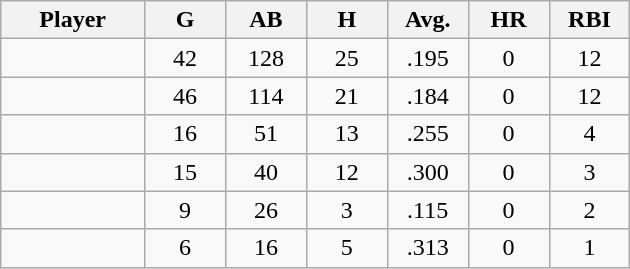<table class="wikitable sortable">
<tr>
<th bgcolor="#DDDDFF" width="16%">Player</th>
<th bgcolor="#DDDDFF" width="9%">G</th>
<th bgcolor="#DDDDFF" width="9%">AB</th>
<th bgcolor="#DDDDFF" width="9%">H</th>
<th bgcolor="#DDDDFF" width="9%">Avg.</th>
<th bgcolor="#DDDDFF" width="9%">HR</th>
<th bgcolor="#DDDDFF" width="9%">RBI</th>
</tr>
<tr align="center">
<td></td>
<td>42</td>
<td>128</td>
<td>25</td>
<td>.195</td>
<td>0</td>
<td>12</td>
</tr>
<tr align="center">
<td></td>
<td>46</td>
<td>114</td>
<td>21</td>
<td>.184</td>
<td>0</td>
<td>12</td>
</tr>
<tr align="center">
<td></td>
<td>16</td>
<td>51</td>
<td>13</td>
<td>.255</td>
<td>0</td>
<td>4</td>
</tr>
<tr align="center">
<td></td>
<td>15</td>
<td>40</td>
<td>12</td>
<td>.300</td>
<td>0</td>
<td>3</td>
</tr>
<tr align="center">
<td></td>
<td>9</td>
<td>26</td>
<td>3</td>
<td>.115</td>
<td>0</td>
<td>2</td>
</tr>
<tr align="center">
<td></td>
<td>6</td>
<td>16</td>
<td>5</td>
<td>.313</td>
<td>0</td>
<td>1</td>
</tr>
</table>
